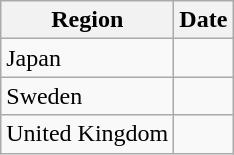<table class="wikitable">
<tr>
<th>Region</th>
<th>Date</th>
</tr>
<tr>
<td>Japan</td>
<td></td>
</tr>
<tr>
<td>Sweden</td>
<td></td>
</tr>
<tr>
<td>United Kingdom</td>
<td></td>
</tr>
</table>
